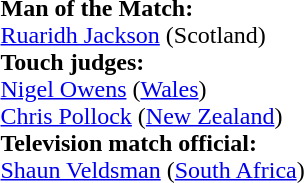<table width=100%>
<tr>
<td><br><strong>Man of the Match:</strong>
<br><a href='#'>Ruaridh Jackson</a> (Scotland)<br><strong>Touch judges:</strong>
<br><a href='#'>Nigel Owens</a> (<a href='#'>Wales</a>)
<br><a href='#'>Chris Pollock</a> (<a href='#'>New Zealand</a>)
<br><strong>Television match official:</strong>
<br><a href='#'>Shaun Veldsman</a> (<a href='#'>South Africa</a>)</td>
</tr>
</table>
